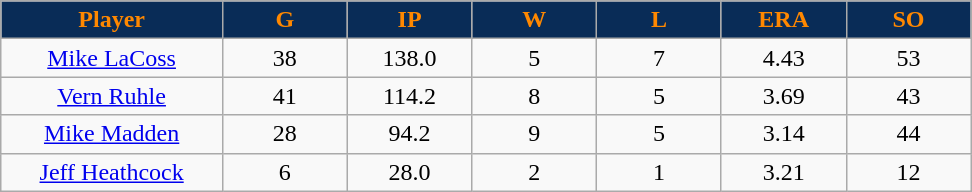<table class="wikitable sortable">
<tr>
<th style="background:#092c57;color:#FF8800;" width="16%">Player</th>
<th style="background:#092c57;color:#FF8800;" width="9%">G</th>
<th style="background:#092c57;color:#FF8800;" width="9%">IP</th>
<th style="background:#092c57;color:#FF8800;" width="9%">W</th>
<th style="background:#092c57;color:#FF8800;" width="9%">L</th>
<th style="background:#092c57;color:#FF8800;" width="9%">ERA</th>
<th style="background:#092c57;color:#FF8800;" width="9%">SO</th>
</tr>
<tr align=center>
<td><a href='#'>Mike LaCoss</a></td>
<td>38</td>
<td>138.0</td>
<td>5</td>
<td>7</td>
<td>4.43</td>
<td>53</td>
</tr>
<tr align=center>
<td><a href='#'>Vern Ruhle</a></td>
<td>41</td>
<td>114.2</td>
<td>8</td>
<td>5</td>
<td>3.69</td>
<td>43</td>
</tr>
<tr align=center>
<td><a href='#'>Mike Madden</a></td>
<td>28</td>
<td>94.2</td>
<td>9</td>
<td>5</td>
<td>3.14</td>
<td>44</td>
</tr>
<tr align=center>
<td><a href='#'>Jeff Heathcock</a></td>
<td>6</td>
<td>28.0</td>
<td>2</td>
<td>1</td>
<td>3.21</td>
<td>12</td>
</tr>
</table>
